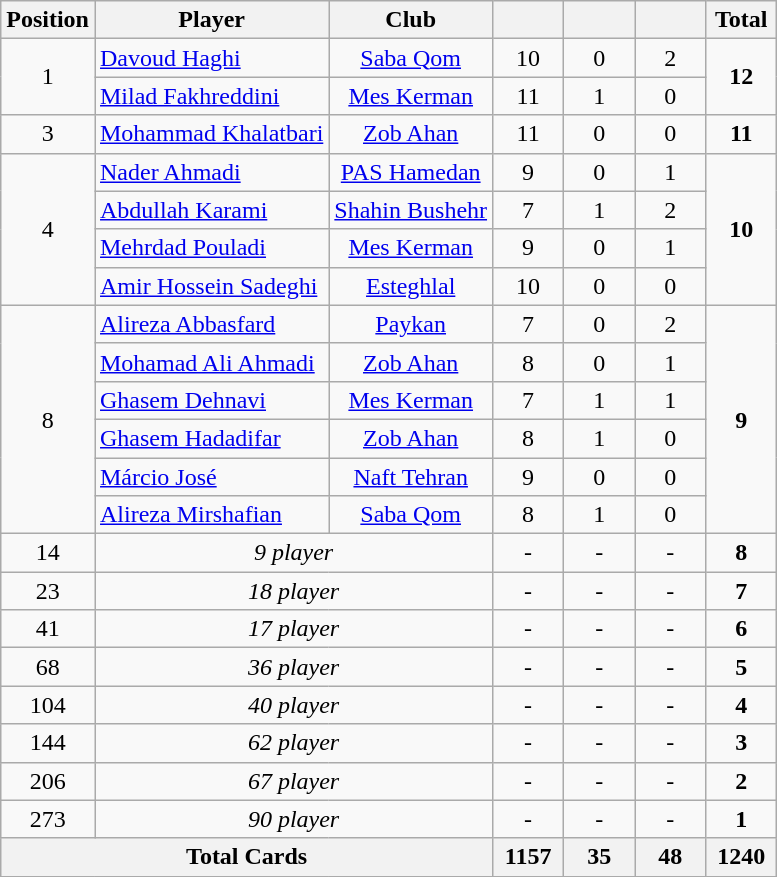<table class="wikitable" style="text-align: center;">
<tr>
<th width=50>Position</th>
<th wight=200>Player</th>
<th wight=180>Club</th>
<th width=40></th>
<th width=40> </th>
<th width=40></th>
<th width=40>Total</th>
</tr>
<tr>
<td rowspan=2 align="center">1</td>
<td style="text-align:left"> <a href='#'>Davoud Haghi</a></td>
<td><a href='#'>Saba Qom</a></td>
<td>10</td>
<td>0</td>
<td>2</td>
<td rowspan=2 style="text-align:center"><strong>12</strong></td>
</tr>
<tr>
<td style="text-align:left"> <a href='#'>Milad Fakhreddini</a></td>
<td><a href='#'>Mes Kerman</a></td>
<td>11</td>
<td>1</td>
<td>0</td>
</tr>
<tr>
<td rowspan=1 align="center">3</td>
<td style="text-align:left"> <a href='#'>Mohammad Khalatbari</a></td>
<td><a href='#'>Zob Ahan</a></td>
<td>11</td>
<td>0</td>
<td>0</td>
<td rowspan=1 style="text-align:center"><strong>11</strong></td>
</tr>
<tr>
<td rowspan=4 align="center">4</td>
<td style="text-align:left"> <a href='#'>Nader Ahmadi</a></td>
<td><a href='#'>PAS Hamedan</a></td>
<td>9</td>
<td>0</td>
<td>1</td>
<td rowspan=4 style="text-align:center"><strong>10</strong></td>
</tr>
<tr>
<td style="text-align:left"> <a href='#'>Abdullah Karami</a></td>
<td><a href='#'>Shahin Bushehr</a></td>
<td>7</td>
<td>1</td>
<td>2</td>
</tr>
<tr>
<td style="text-align:left"> <a href='#'>Mehrdad Pouladi</a></td>
<td><a href='#'>Mes Kerman</a></td>
<td>9</td>
<td>0</td>
<td>1</td>
</tr>
<tr>
<td style="text-align:left"> <a href='#'>Amir Hossein Sadeghi</a></td>
<td><a href='#'>Esteghlal</a></td>
<td>10</td>
<td>0</td>
<td>0</td>
</tr>
<tr>
<td rowspan=6 align="center">8</td>
<td style="text-align:left"> <a href='#'>Alireza Abbasfard</a></td>
<td><a href='#'>Paykan</a></td>
<td>7</td>
<td>0</td>
<td>2</td>
<td rowspan=6 style="text-align:center"><strong>9</strong></td>
</tr>
<tr>
<td style="text-align:left"> <a href='#'>Mohamad Ali Ahmadi</a></td>
<td><a href='#'>Zob Ahan</a></td>
<td>8</td>
<td>0</td>
<td>1</td>
</tr>
<tr>
<td style="text-align:left"> <a href='#'>Ghasem Dehnavi</a></td>
<td><a href='#'>Mes Kerman</a></td>
<td>7</td>
<td>1</td>
<td>1</td>
</tr>
<tr>
<td style="text-align:left"> <a href='#'>Ghasem Hadadifar</a></td>
<td><a href='#'>Zob Ahan</a></td>
<td>8</td>
<td>1</td>
<td>0</td>
</tr>
<tr>
<td style="text-align:left"> <a href='#'>Márcio José</a></td>
<td><a href='#'>Naft Tehran</a></td>
<td>9</td>
<td>0</td>
<td>0</td>
</tr>
<tr>
<td style="text-align:left"> <a href='#'>Alireza Mirshafian</a></td>
<td><a href='#'>Saba Qom</a></td>
<td>8</td>
<td>1</td>
<td>0</td>
</tr>
<tr>
<td align="center">14</td>
<td colspan=2><em>9 player</em></td>
<td>-</td>
<td>-</td>
<td>-</td>
<td><strong>8</strong></td>
</tr>
<tr>
<td align="center">23</td>
<td colspan=2><em>18 player</em></td>
<td>-</td>
<td>-</td>
<td>-</td>
<td><strong>7</strong></td>
</tr>
<tr>
<td align="center">41</td>
<td colspan=2><em>17 player</em></td>
<td>-</td>
<td>-</td>
<td>-</td>
<td><strong>6</strong></td>
</tr>
<tr>
<td align="center">68</td>
<td colspan=2><em>36 player</em></td>
<td>-</td>
<td>-</td>
<td>-</td>
<td><strong>5</strong></td>
</tr>
<tr>
<td align="center">104</td>
<td colspan=2><em>40 player</em></td>
<td>-</td>
<td>-</td>
<td>-</td>
<td><strong>4</strong></td>
</tr>
<tr>
<td align="center">144</td>
<td colspan=2><em>62 player</em></td>
<td>-</td>
<td>-</td>
<td>-</td>
<td><strong>3</strong></td>
</tr>
<tr>
<td align="center">206</td>
<td colspan=2><em>67 player</em></td>
<td>-</td>
<td>-</td>
<td>-</td>
<td><strong>2</strong></td>
</tr>
<tr>
<td align="center">273</td>
<td colspan=2><em>90 player</em></td>
<td>-</td>
<td>-</td>
<td>-</td>
<td><strong>1</strong></td>
</tr>
<tr>
<th colspan=3>Total Cards</th>
<th>1157</th>
<th>35</th>
<th>48</th>
<th>1240</th>
</tr>
<tr>
</tr>
</table>
